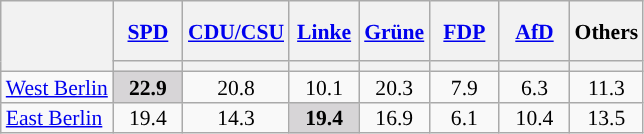<table class="wikitable sortable" style="text-align: center; font-size: 90%; line-height: 14px;">
<tr style="height: 40px;">
<th rowspan="2"></th>
<th style="width: 40px;"><a href='#'>SPD</a></th>
<th style="width: 40px;"><a href='#'>CDU/CSU</a></th>
<th style="width: 40px;"><a href='#'>Linke</a></th>
<th style="width: 40px;"><a href='#'>Grüne</a></th>
<th style="width: 40px;"><a href='#'>FDP</a></th>
<th style="width: 40px;"><a href='#'>AfD</a></th>
<th style="width: 40px;">Others</th>
</tr>
<tr>
<th style="background:"></th>
<th style="background:"></th>
<th style="background:"></th>
<th style="background:"></th>
<th style="background:"></th>
<th style="background:"></th>
<th style="background:"></th>
</tr>
<tr>
<td style="text-align: left;"><a href='#'>West Berlin</a></td>
<td style="background: #D7D5D7;"><strong>22.9 </strong></td>
<td>20.8</td>
<td>10.1</td>
<td>20.3</td>
<td>7.9</td>
<td>6.3</td>
<td>11.3</td>
</tr>
<tr>
<td style="text-align: left;"><a href='#'>East Berlin</a></td>
<td>19.4</td>
<td>14.3</td>
<td style="background: #D7D5D7;"><strong>19.4</strong></td>
<td>16.9</td>
<td>6.1</td>
<td>10.4</td>
<td>13.5</td>
</tr>
</table>
